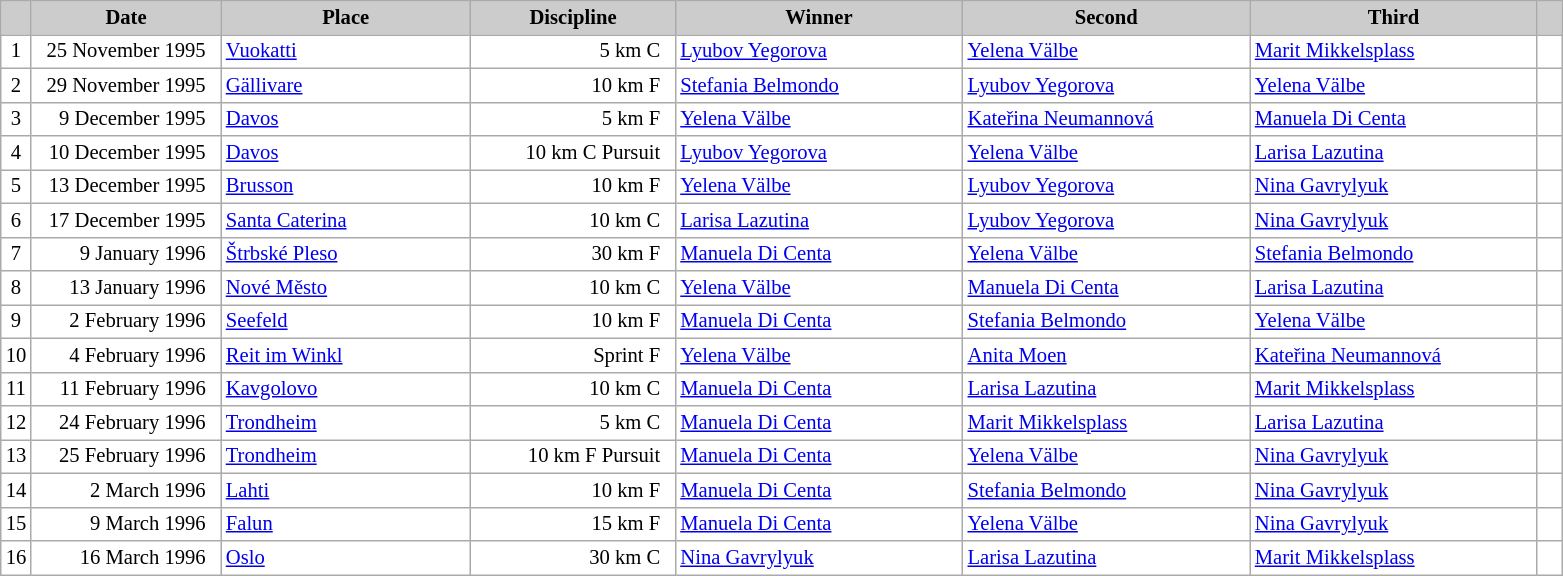<table class="wikitable plainrowheaders" style="background:#fff; font-size:86%; line-height:16px; border:grey solid 1px; border-collapse:collapse;">
<tr>
<th scope="col" style="background:#ccc; width=20 px;"></th>
<th scope="col" style="background:#ccc; width:120px;">Date</th>
<th scope="col" style="background:#ccc; width:160px;">Place</th>
<th scope="col" style="background:#ccc; width:130px;">Discipline</th>
<th scope="col" style="background:#ccc; width:185px;">Winner</th>
<th scope="col" style="background:#ccc; width:185px;">Second</th>
<th scope="col" style="background:#ccc; width:185px;">Third</th>
<th scope="col" style="background:#ccc; width:10px;"></th>
</tr>
<tr>
<td align=center>1</td>
<td align=right>25 November 1995  </td>
<td> <a href='#'>Vuokatti</a></td>
<td align=right>5 km C  </td>
<td> <a href='#'>Lyubov Yegorova</a></td>
<td> <a href='#'>Yelena Välbe</a></td>
<td> <a href='#'>Marit Mikkelsplass</a></td>
<td></td>
</tr>
<tr>
<td align=center>2</td>
<td align=right>29 November 1995  </td>
<td> <a href='#'>Gällivare</a></td>
<td align=right>10 km F  </td>
<td> <a href='#'>Stefania Belmondo</a></td>
<td> <a href='#'>Lyubov Yegorova</a></td>
<td> <a href='#'>Yelena Välbe</a></td>
<td></td>
</tr>
<tr>
<td align=center>3</td>
<td align=right>9 December 1995  </td>
<td> <a href='#'>Davos</a></td>
<td align=right>5 km F  </td>
<td> <a href='#'>Yelena Välbe</a></td>
<td> <a href='#'>Kateřina Neumannová</a></td>
<td> <a href='#'>Manuela Di Centa</a></td>
<td></td>
</tr>
<tr>
<td align=center>4</td>
<td align=right>10 December 1995  </td>
<td> <a href='#'>Davos</a></td>
<td align=right>10 km C Pursuit  </td>
<td> <a href='#'>Lyubov Yegorova</a></td>
<td> <a href='#'>Yelena Välbe</a></td>
<td> <a href='#'>Larisa Lazutina</a></td>
<td></td>
</tr>
<tr>
<td align=center>5</td>
<td align=right>13 December 1995  </td>
<td> <a href='#'>Brusson</a></td>
<td align=right>10 km F  </td>
<td> <a href='#'>Yelena Välbe</a></td>
<td> <a href='#'>Lyubov Yegorova</a></td>
<td> <a href='#'>Nina Gavrylyuk</a></td>
<td></td>
</tr>
<tr>
<td align=center>6</td>
<td align=right>17 December 1995  </td>
<td> <a href='#'>Santa Caterina</a></td>
<td align=right>10 km C  </td>
<td> <a href='#'>Larisa Lazutina</a></td>
<td> <a href='#'>Lyubov Yegorova</a></td>
<td> <a href='#'>Nina Gavrylyuk</a></td>
<td></td>
</tr>
<tr>
<td align=center>7</td>
<td align=right>9 January 1996  </td>
<td> <a href='#'>Štrbské Pleso</a></td>
<td align=right>30 km F  </td>
<td> <a href='#'>Manuela Di Centa</a></td>
<td> <a href='#'>Yelena Välbe</a></td>
<td> <a href='#'>Stefania Belmondo</a></td>
<td></td>
</tr>
<tr>
<td align=center>8</td>
<td align=right>13 January 1996  </td>
<td> <a href='#'>Nové Město</a></td>
<td align=right>10 km C  </td>
<td> <a href='#'>Yelena Välbe</a></td>
<td> <a href='#'>Manuela Di Centa</a></td>
<td> <a href='#'>Larisa Lazutina</a></td>
<td></td>
</tr>
<tr>
<td align=center>9</td>
<td align=right>2 February 1996  </td>
<td> <a href='#'>Seefeld</a></td>
<td align=right>10 km F  </td>
<td> <a href='#'>Manuela Di Centa</a></td>
<td> <a href='#'>Stefania Belmondo</a></td>
<td> <a href='#'>Yelena Välbe</a></td>
<td></td>
</tr>
<tr>
<td align=center>10</td>
<td align=right>4 February 1996  </td>
<td> <a href='#'>Reit im Winkl</a></td>
<td align=right>Sprint F  </td>
<td> <a href='#'>Yelena Välbe</a></td>
<td> <a href='#'>Anita Moen</a></td>
<td> <a href='#'>Kateřina Neumannová</a></td>
<td></td>
</tr>
<tr>
<td align=center>11</td>
<td align=right>11 February 1996  </td>
<td> <a href='#'>Kavgolovo</a></td>
<td align=right>10 km C  </td>
<td> <a href='#'>Manuela Di Centa</a></td>
<td> <a href='#'>Larisa Lazutina</a></td>
<td> <a href='#'>Marit Mikkelsplass</a></td>
<td></td>
</tr>
<tr>
<td align=center>12</td>
<td align=right>24 February 1996  </td>
<td> <a href='#'>Trondheim</a></td>
<td align=right>5 km C  </td>
<td> <a href='#'>Manuela Di Centa</a></td>
<td> <a href='#'>Marit Mikkelsplass</a></td>
<td> <a href='#'>Larisa Lazutina</a></td>
<td></td>
</tr>
<tr>
<td align=center>13</td>
<td align=right>25 February 1996  </td>
<td> <a href='#'>Trondheim</a></td>
<td align=right>10 km F Pursuit  </td>
<td> <a href='#'>Manuela Di Centa</a></td>
<td> <a href='#'>Yelena Välbe</a></td>
<td> <a href='#'>Nina Gavrylyuk</a></td>
<td></td>
</tr>
<tr>
<td align=center>14</td>
<td align=right>2 March 1996  </td>
<td> <a href='#'>Lahti</a></td>
<td align=right>10 km F  </td>
<td> <a href='#'>Manuela Di Centa</a></td>
<td> <a href='#'>Stefania Belmondo</a></td>
<td> <a href='#'>Nina Gavrylyuk</a></td>
<td></td>
</tr>
<tr>
<td align=center>15</td>
<td align=right>9 March 1996  </td>
<td> <a href='#'>Falun</a></td>
<td align=right>15 km F  </td>
<td> <a href='#'>Manuela Di Centa</a></td>
<td> <a href='#'>Yelena Välbe</a></td>
<td> <a href='#'>Nina Gavrylyuk</a></td>
<td></td>
</tr>
<tr>
<td align=center>16</td>
<td align=right>16 March 1996  </td>
<td> <a href='#'>Oslo</a></td>
<td align=right>30 km C  </td>
<td> <a href='#'>Nina Gavrylyuk</a></td>
<td> <a href='#'>Larisa Lazutina</a></td>
<td> <a href='#'>Marit Mikkelsplass</a></td>
<td></td>
</tr>
</table>
